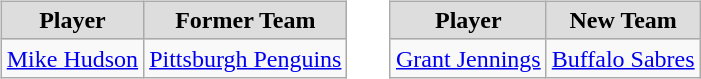<table cellspacing="10">
<tr>
<td valign="top"><br><table class="wikitable">
<tr align="center"  bgcolor="#dddddd">
<td><strong>Player</strong></td>
<td><strong>Former Team</strong></td>
</tr>
<tr>
<td><a href='#'>Mike Hudson</a></td>
<td><a href='#'>Pittsburgh Penguins</a></td>
</tr>
</table>
</td>
<td valign="top"><br><table class="wikitable">
<tr align="center"  bgcolor="#dddddd">
<td><strong>Player</strong></td>
<td><strong>New Team</strong></td>
</tr>
<tr>
<td><a href='#'>Grant Jennings</a></td>
<td><a href='#'>Buffalo Sabres</a></td>
</tr>
</table>
</td>
</tr>
</table>
